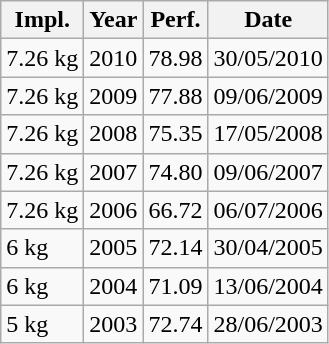<table class="wikitable">
<tr>
<th>Impl.</th>
<th>Year</th>
<th>Perf.</th>
<th>Date</th>
</tr>
<tr>
<td>7.26 kg</td>
<td>2010</td>
<td>78.98</td>
<td>30/05/2010</td>
</tr>
<tr>
<td>7.26 kg</td>
<td>2009</td>
<td>77.88</td>
<td>09/06/2009</td>
</tr>
<tr>
<td>7.26 kg</td>
<td>2008</td>
<td>75.35</td>
<td>17/05/2008</td>
</tr>
<tr>
<td>7.26 kg</td>
<td>2007</td>
<td>74.80</td>
<td>09/06/2007</td>
</tr>
<tr>
<td>7.26 kg</td>
<td>2006</td>
<td>66.72</td>
<td>06/07/2006</td>
</tr>
<tr>
<td>6 kg</td>
<td>2005</td>
<td>72.14</td>
<td>30/04/2005</td>
</tr>
<tr>
<td>6 kg</td>
<td>2004</td>
<td>71.09</td>
<td>13/06/2004</td>
</tr>
<tr>
<td>5 kg</td>
<td>2003</td>
<td>72.74</td>
<td>28/06/2003</td>
</tr>
</table>
